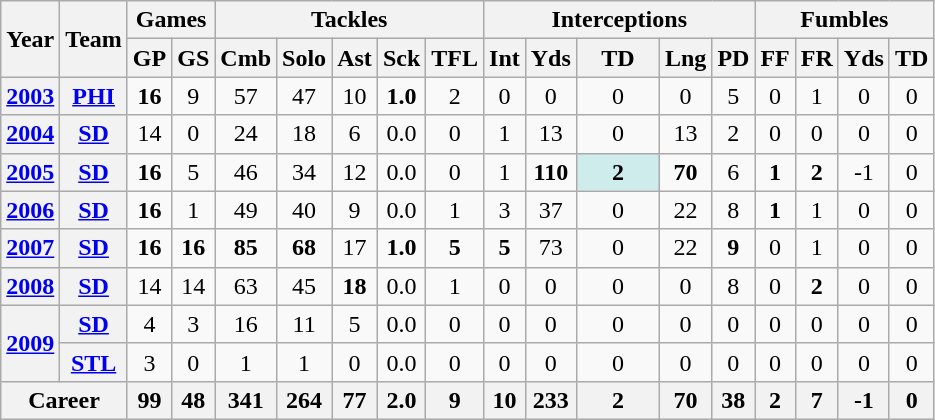<table class="wikitable" style="text-align:center;">
<tr>
<th rowspan="2">Year</th>
<th rowspan="2">Team</th>
<th colspan="2">Games</th>
<th colspan="5">Tackles</th>
<th colspan="5">Interceptions</th>
<th colspan="4">Fumbles</th>
</tr>
<tr>
<th>GP</th>
<th>GS</th>
<th>Cmb</th>
<th>Solo</th>
<th>Ast</th>
<th>Sck</th>
<th>TFL</th>
<th>Int</th>
<th>Yds</th>
<th>TD</th>
<th>Lng</th>
<th>PD</th>
<th>FF</th>
<th>FR</th>
<th>Yds</th>
<th>TD</th>
</tr>
<tr>
<th><a href='#'>2003</a></th>
<th><a href='#'>PHI</a></th>
<td><strong>16</strong></td>
<td>9</td>
<td>57</td>
<td>47</td>
<td>10</td>
<td><strong>1.0</strong></td>
<td>2</td>
<td>0</td>
<td>0</td>
<td>0</td>
<td>0</td>
<td>5</td>
<td>0</td>
<td>1</td>
<td>0</td>
<td>0</td>
</tr>
<tr>
<th><a href='#'>2004</a></th>
<th><a href='#'>SD</a></th>
<td>14</td>
<td>0</td>
<td>24</td>
<td>18</td>
<td>6</td>
<td>0.0</td>
<td>0</td>
<td>1</td>
<td>13</td>
<td>0</td>
<td>13</td>
<td>2</td>
<td>0</td>
<td>0</td>
<td>0</td>
<td>0</td>
</tr>
<tr>
<th><a href='#'>2005</a></th>
<th><a href='#'>SD</a></th>
<td><strong>16</strong></td>
<td>5</td>
<td>46</td>
<td>34</td>
<td>12</td>
<td>0.0</td>
<td>0</td>
<td>1</td>
<td><strong>110</strong></td>
<td style="background:#cfecec; width:3em;"><strong>2</strong></td>
<td><strong>70</strong></td>
<td>6</td>
<td><strong>1</strong></td>
<td><strong>2</strong></td>
<td>-1</td>
<td>0</td>
</tr>
<tr>
<th><a href='#'>2006</a></th>
<th><a href='#'>SD</a></th>
<td><strong>16</strong></td>
<td>1</td>
<td>49</td>
<td>40</td>
<td>9</td>
<td>0.0</td>
<td>1</td>
<td>3</td>
<td>37</td>
<td>0</td>
<td>22</td>
<td>8</td>
<td><strong>1</strong></td>
<td>1</td>
<td>0</td>
<td>0</td>
</tr>
<tr>
<th><a href='#'>2007</a></th>
<th><a href='#'>SD</a></th>
<td><strong>16</strong></td>
<td><strong>16</strong></td>
<td><strong>85</strong></td>
<td><strong>68</strong></td>
<td>17</td>
<td><strong>1.0</strong></td>
<td><strong>5</strong></td>
<td><strong>5</strong></td>
<td>73</td>
<td>0</td>
<td>22</td>
<td><strong>9</strong></td>
<td>0</td>
<td>1</td>
<td>0</td>
<td>0</td>
</tr>
<tr>
<th><a href='#'>2008</a></th>
<th><a href='#'>SD</a></th>
<td>14</td>
<td>14</td>
<td>63</td>
<td>45</td>
<td><strong>18</strong></td>
<td>0.0</td>
<td>1</td>
<td>0</td>
<td>0</td>
<td>0</td>
<td>0</td>
<td>8</td>
<td>0</td>
<td><strong>2</strong></td>
<td>0</td>
<td>0</td>
</tr>
<tr>
<th rowspan="2"><a href='#'>2009</a></th>
<th><a href='#'>SD</a></th>
<td>4</td>
<td>3</td>
<td>16</td>
<td>11</td>
<td>5</td>
<td>0.0</td>
<td>0</td>
<td>0</td>
<td>0</td>
<td>0</td>
<td>0</td>
<td>0</td>
<td>0</td>
<td>0</td>
<td>0</td>
<td>0</td>
</tr>
<tr>
<th><a href='#'>STL</a></th>
<td>3</td>
<td>0</td>
<td>1</td>
<td>1</td>
<td>0</td>
<td>0.0</td>
<td>0</td>
<td>0</td>
<td>0</td>
<td>0</td>
<td>0</td>
<td>0</td>
<td>0</td>
<td>0</td>
<td>0</td>
<td>0</td>
</tr>
<tr>
<th colspan="2">Career</th>
<th>99</th>
<th>48</th>
<th>341</th>
<th>264</th>
<th>77</th>
<th>2.0</th>
<th>9</th>
<th>10</th>
<th>233</th>
<th>2</th>
<th>70</th>
<th>38</th>
<th>2</th>
<th>7</th>
<th>-1</th>
<th>0</th>
</tr>
</table>
